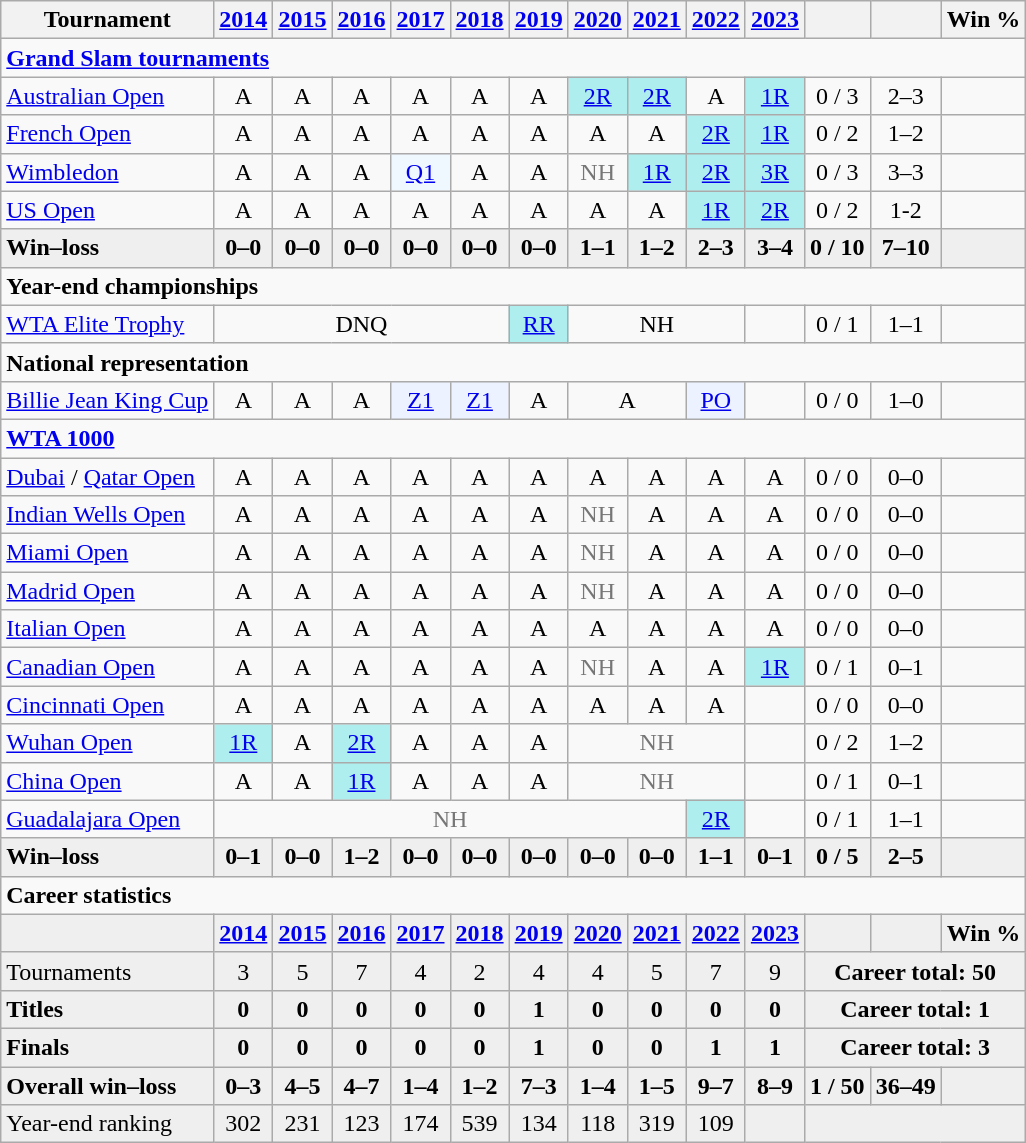<table class="wikitable" style="text-align:center" nowrap>
<tr>
<th>Tournament</th>
<th><a href='#'>2014</a></th>
<th><a href='#'>2015</a></th>
<th><a href='#'>2016</a></th>
<th><a href='#'>2017</a></th>
<th><a href='#'>2018</a></th>
<th><a href='#'>2019</a></th>
<th><a href='#'>2020</a></th>
<th><a href='#'>2021</a></th>
<th><a href='#'>2022</a></th>
<th><a href='#'>2023</a></th>
<th></th>
<th></th>
<th>Win %</th>
</tr>
<tr>
<td colspan="14" align="left"><strong><a href='#'>Grand Slam tournaments</a></strong></td>
</tr>
<tr>
<td align="left"><a href='#'>Australian Open</a></td>
<td>A</td>
<td>A</td>
<td>A</td>
<td>A</td>
<td>A</td>
<td>A</td>
<td bgcolor=afeeee><a href='#'>2R</a></td>
<td bgcolor=afeeee><a href='#'>2R</a></td>
<td>A</td>
<td bgcolor=afeeee><a href='#'>1R</a></td>
<td>0 / 3</td>
<td>2–3</td>
<td></td>
</tr>
<tr>
<td align="left"><a href='#'>French Open</a></td>
<td>A</td>
<td>A</td>
<td>A</td>
<td>A</td>
<td>A</td>
<td>A</td>
<td>A</td>
<td>A</td>
<td bgcolor=afeeee><a href='#'>2R</a></td>
<td bgcolor=afeeee><a href='#'>1R</a></td>
<td>0 / 2</td>
<td>1–2</td>
<td></td>
</tr>
<tr>
<td align="left"><a href='#'>Wimbledon</a></td>
<td>A</td>
<td>A</td>
<td>A</td>
<td bgcolor=f0f8ff><a href='#'>Q1</a></td>
<td>A</td>
<td>A</td>
<td style="color:#767676">NH</td>
<td bgcolor=afeeee><a href='#'>1R</a></td>
<td bgcolor=afeeee><a href='#'>2R</a></td>
<td bgcolor=afeeee><a href='#'>3R</a></td>
<td>0 / 3</td>
<td>3–3</td>
<td></td>
</tr>
<tr>
<td align="left"><a href='#'>US Open</a></td>
<td>A</td>
<td>A</td>
<td>A</td>
<td>A</td>
<td>A</td>
<td>A</td>
<td>A</td>
<td>A</td>
<td bgcolor="afeeee"><a href='#'>1R</a></td>
<td bgcolor=afeeee><a href='#'>2R</a></td>
<td>0 / 2</td>
<td>1-2</td>
<td></td>
</tr>
<tr style="background:#efefef;font-weight:bold">
<td style="text-align:left">Win–loss</td>
<td>0–0</td>
<td>0–0</td>
<td>0–0</td>
<td>0–0</td>
<td>0–0</td>
<td>0–0</td>
<td>1–1</td>
<td>1–2</td>
<td>2–3</td>
<td>3–4</td>
<td>0 / 10</td>
<td>7–10</td>
<td></td>
</tr>
<tr>
<td colspan="14" align="left"><strong>Year-end championships</strong></td>
</tr>
<tr>
<td align=left><a href='#'>WTA Elite Trophy</a></td>
<td colspan="5">DNQ</td>
<td bgcolor="afeeee"><a href='#'>RR</a></td>
<td colspan="3">NH</td>
<td></td>
<td>0 / 1</td>
<td>1–1</td>
<td></td>
</tr>
<tr>
<td colspan="14" align=left><strong>National representation</strong></td>
</tr>
<tr>
<td align=left><a href='#'>Billie Jean King Cup</a></td>
<td>A</td>
<td>A</td>
<td>A</td>
<td bgcolor=ecf2ff><a href='#'>Z1</a></td>
<td bgcolor=ecf2ff><a href='#'>Z1</a></td>
<td>A</td>
<td colspan="2">A</td>
<td bgcolor=ecf2ff><a href='#'>PO</a></td>
<td></td>
<td>0 / 0</td>
<td>1–0</td>
<td></td>
</tr>
<tr>
<td colspan="14" align="left"><strong><a href='#'>WTA 1000</a></strong></td>
</tr>
<tr>
<td align="left"><a href='#'>Dubai</a> / <a href='#'>Qatar Open</a></td>
<td>A</td>
<td>A</td>
<td>A</td>
<td>A</td>
<td>A</td>
<td>A</td>
<td>A</td>
<td>A</td>
<td>A</td>
<td>A</td>
<td>0 / 0</td>
<td>0–0</td>
<td></td>
</tr>
<tr>
<td align="left"><a href='#'>Indian Wells Open</a></td>
<td>A</td>
<td>A</td>
<td>A</td>
<td>A</td>
<td>A</td>
<td>A</td>
<td style="color:#767676">NH</td>
<td>A</td>
<td>A</td>
<td>A</td>
<td>0 / 0</td>
<td>0–0</td>
<td></td>
</tr>
<tr>
<td align="left"><a href='#'>Miami Open</a></td>
<td>A</td>
<td>A</td>
<td>A</td>
<td>A</td>
<td>A</td>
<td>A</td>
<td style="color:#767676">NH</td>
<td>A</td>
<td>A</td>
<td>A</td>
<td>0 / 0</td>
<td>0–0</td>
<td></td>
</tr>
<tr>
<td align="left"><a href='#'>Madrid Open</a></td>
<td>A</td>
<td>A</td>
<td>A</td>
<td>A</td>
<td>A</td>
<td>A</td>
<td style="color:#767676">NH</td>
<td>A</td>
<td>A</td>
<td>A</td>
<td>0 / 0</td>
<td>0–0</td>
<td></td>
</tr>
<tr>
<td align="left"><a href='#'>Italian Open</a></td>
<td>A</td>
<td>A</td>
<td>A</td>
<td>A</td>
<td>A</td>
<td>A</td>
<td>A</td>
<td>A</td>
<td>A</td>
<td>A</td>
<td>0 / 0</td>
<td>0–0</td>
<td></td>
</tr>
<tr>
<td align="left"><a href='#'>Canadian Open</a></td>
<td>A</td>
<td>A</td>
<td>A</td>
<td>A</td>
<td>A</td>
<td>A</td>
<td style="color:#767676">NH</td>
<td>A</td>
<td>A</td>
<td bgcolor="afeeee"><a href='#'>1R</a></td>
<td>0 / 1</td>
<td>0–1</td>
<td></td>
</tr>
<tr>
<td align="left"><a href='#'>Cincinnati Open</a></td>
<td>A</td>
<td>A</td>
<td>A</td>
<td>A</td>
<td>A</td>
<td>A</td>
<td>A</td>
<td>A</td>
<td>A</td>
<td></td>
<td>0 / 0</td>
<td>0–0</td>
<td></td>
</tr>
<tr>
<td align="left"><a href='#'>Wuhan Open</a></td>
<td bgcolor="afeeee"><a href='#'>1R</a></td>
<td>A</td>
<td bgcolor="afeeee"><a href='#'>2R</a></td>
<td>A</td>
<td>A</td>
<td>A</td>
<td colspan="3" style="color:#767676">NH</td>
<td></td>
<td>0 / 2</td>
<td>1–2</td>
<td></td>
</tr>
<tr>
<td align="left"><a href='#'>China Open</a></td>
<td>A</td>
<td>A</td>
<td bgcolor="afeeee"><a href='#'>1R</a></td>
<td>A</td>
<td>A</td>
<td>A</td>
<td colspan="3" style="color:#767676">NH</td>
<td></td>
<td>0 / 1</td>
<td>0–1</td>
<td></td>
</tr>
<tr>
<td align="left"><a href='#'>Guadalajara Open</a></td>
<td colspan="8" style="color:#767676">NH</td>
<td bgcolor=afeeee><a href='#'>2R</a></td>
<td></td>
<td>0 / 1</td>
<td>1–1</td>
<td></td>
</tr>
<tr style="font-weight:bold;background:#efefef">
<td align=left>Win–loss</td>
<td>0–1</td>
<td>0–0</td>
<td>1–2</td>
<td>0–0</td>
<td>0–0</td>
<td>0–0</td>
<td>0–0</td>
<td>0–0</td>
<td>1–1</td>
<td>0–1</td>
<td>0 / 5</td>
<td>2–5</td>
<td></td>
</tr>
<tr>
<td colspan="14" align="left"><strong>Career statistics</strong></td>
</tr>
<tr style="font-weight:bold;background:#efefef">
<td></td>
<td><a href='#'>2014</a></td>
<td><a href='#'>2015</a></td>
<td><a href='#'>2016</a></td>
<td><a href='#'>2017</a></td>
<td><a href='#'>2018</a></td>
<td><a href='#'>2019</a></td>
<td><a href='#'>2020</a></td>
<td><a href='#'>2021</a></td>
<td><a href='#'>2022</a></td>
<td><a href='#'>2023</a></td>
<td></td>
<td></td>
<td>Win %</td>
</tr>
<tr style="background:#efefef">
<td align="left">Tournaments</td>
<td>3</td>
<td>5</td>
<td>7</td>
<td>4</td>
<td>2</td>
<td>4</td>
<td>4</td>
<td>5</td>
<td>7</td>
<td>9</td>
<td colspan="3"><strong>Career total: 50</strong></td>
</tr>
<tr style="font-weight:bold;background:#efefef">
<td align="left">Titles</td>
<td>0</td>
<td>0</td>
<td>0</td>
<td>0</td>
<td>0</td>
<td>1</td>
<td>0</td>
<td>0</td>
<td>0</td>
<td>0</td>
<td colspan="3">Career total: 1</td>
</tr>
<tr style="font-weight:bold;background:#efefef">
<td align="left">Finals</td>
<td>0</td>
<td>0</td>
<td>0</td>
<td>0</td>
<td>0</td>
<td>1</td>
<td>0</td>
<td>0</td>
<td>1</td>
<td>1</td>
<td colspan="3">Career total: 3</td>
</tr>
<tr style="font-weight:bold;background:#efefef">
<td align="left">Overall win–loss</td>
<td>0–3</td>
<td>4–5</td>
<td>4–7</td>
<td>1–4</td>
<td>1–2</td>
<td>7–3</td>
<td>1–4</td>
<td>1–5</td>
<td>9–7</td>
<td>8–9</td>
<td>1 / 50</td>
<td>36–49</td>
<td></td>
</tr>
<tr style="background:#efefef">
<td align="left">Year-end ranking</td>
<td>302</td>
<td>231</td>
<td>123</td>
<td>174</td>
<td>539</td>
<td>134</td>
<td>118</td>
<td>319</td>
<td>109</td>
<td></td>
<td colspan="3"></td>
</tr>
</table>
